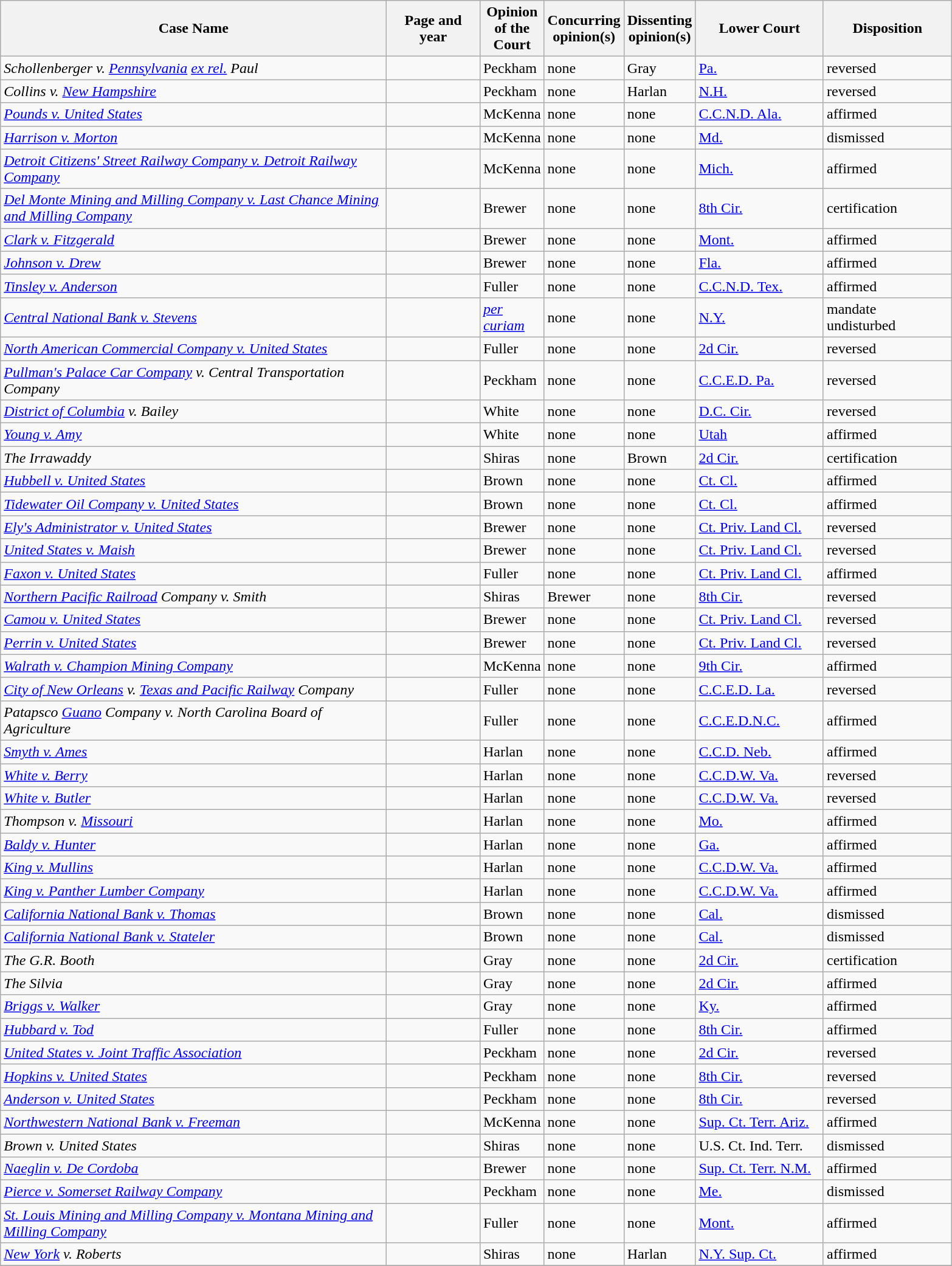<table class="wikitable sortable">
<tr>
<th scope="col" style="width: 416px;">Case Name</th>
<th scope="col" style="width: 95px;">Page and year</th>
<th scope="col" style="width: 10px;">Opinion of the Court</th>
<th scope="col" style="width: 10px;">Concurring opinion(s)</th>
<th scope="col" style="width: 10px;">Dissenting opinion(s)</th>
<th scope="col" style="width: 133px;">Lower Court</th>
<th scope="col" style="width: 133px;">Disposition</th>
</tr>
<tr>
<td><em>Schollenberger v. <a href='#'>Pennsylvania</a> <a href='#'>ex rel.</a> Paul</em></td>
<td align="right"></td>
<td>Peckham</td>
<td>none</td>
<td>Gray</td>
<td><a href='#'>Pa.</a></td>
<td>reversed</td>
</tr>
<tr>
<td><em>Collins v. <a href='#'>New Hampshire</a></em></td>
<td align="right"></td>
<td>Peckham</td>
<td>none</td>
<td>Harlan</td>
<td><a href='#'>N.H.</a></td>
<td>reversed</td>
</tr>
<tr>
<td><em><a href='#'>Pounds v. United States</a></em></td>
<td align="right"></td>
<td>McKenna</td>
<td>none</td>
<td>none</td>
<td><a href='#'>C.C.N.D. Ala.</a></td>
<td>affirmed</td>
</tr>
<tr>
<td><em><a href='#'>Harrison v. Morton</a></em></td>
<td align="right"></td>
<td>McKenna</td>
<td>none</td>
<td>none</td>
<td><a href='#'>Md.</a></td>
<td>dismissed</td>
</tr>
<tr>
<td><em><a href='#'>Detroit Citizens' Street Railway Company v. Detroit Railway Company</a></em></td>
<td align="right"></td>
<td>McKenna</td>
<td>none</td>
<td>none</td>
<td><a href='#'>Mich.</a></td>
<td>affirmed</td>
</tr>
<tr>
<td><em><a href='#'>Del Monte Mining and Milling Company v. Last Chance Mining and Milling Company</a></em></td>
<td align="right"></td>
<td>Brewer</td>
<td>none</td>
<td>none</td>
<td><a href='#'>8th Cir.</a></td>
<td>certification</td>
</tr>
<tr>
<td><em><a href='#'>Clark v. Fitzgerald</a></em></td>
<td align="right"></td>
<td>Brewer</td>
<td>none</td>
<td>none</td>
<td><a href='#'>Mont.</a></td>
<td>affirmed</td>
</tr>
<tr>
<td><em><a href='#'>Johnson v. Drew</a></em></td>
<td align="right"></td>
<td>Brewer</td>
<td>none</td>
<td>none</td>
<td><a href='#'>Fla.</a></td>
<td>affirmed</td>
</tr>
<tr>
<td><em><a href='#'>Tinsley v. Anderson</a></em></td>
<td align="right"></td>
<td>Fuller</td>
<td>none</td>
<td>none</td>
<td><a href='#'>C.C.N.D. Tex.</a></td>
<td>affirmed</td>
</tr>
<tr>
<td><em><a href='#'>Central National Bank v. Stevens</a></em></td>
<td align="right"></td>
<td><em><a href='#'>per curiam</a></em></td>
<td>none</td>
<td>none</td>
<td><a href='#'>N.Y.</a></td>
<td>mandate undisturbed</td>
</tr>
<tr>
<td><em><a href='#'>North American Commercial Company v. United States</a></em></td>
<td align="right"></td>
<td>Fuller</td>
<td>none</td>
<td>none</td>
<td><a href='#'>2d Cir.</a></td>
<td>reversed</td>
</tr>
<tr>
<td><em><a href='#'>Pullman's Palace Car Company</a> v. Central Transportation Company</em></td>
<td align="right"></td>
<td>Peckham</td>
<td>none</td>
<td>none</td>
<td><a href='#'>C.C.E.D. Pa.</a></td>
<td>reversed</td>
</tr>
<tr>
<td><em><a href='#'>District of Columbia</a> v. Bailey</em></td>
<td align="right"></td>
<td>White</td>
<td>none</td>
<td>none</td>
<td><a href='#'>D.C. Cir.</a></td>
<td>reversed</td>
</tr>
<tr>
<td><em><a href='#'>Young v. Amy</a></em></td>
<td align="right"></td>
<td>White</td>
<td>none</td>
<td>none</td>
<td><a href='#'>Utah</a></td>
<td>affirmed</td>
</tr>
<tr>
<td><em>The Irrawaddy</em></td>
<td align="right"></td>
<td>Shiras</td>
<td>none</td>
<td>Brown</td>
<td><a href='#'>2d Cir.</a></td>
<td>certification</td>
</tr>
<tr>
<td><em><a href='#'>Hubbell v. United States</a></em></td>
<td align="right"></td>
<td>Brown</td>
<td>none</td>
<td>none</td>
<td><a href='#'>Ct. Cl.</a></td>
<td>affirmed</td>
</tr>
<tr>
<td><em><a href='#'>Tidewater Oil Company v. United States</a></em></td>
<td align="right"></td>
<td>Brown</td>
<td>none</td>
<td>none</td>
<td><a href='#'>Ct. Cl.</a></td>
<td>affirmed</td>
</tr>
<tr>
<td><em><a href='#'>Ely's Administrator v. United States</a></em></td>
<td align="right"></td>
<td>Brewer</td>
<td>none</td>
<td>none</td>
<td><a href='#'>Ct. Priv. Land Cl.</a></td>
<td>reversed</td>
</tr>
<tr>
<td><em><a href='#'>United States v. Maish</a></em></td>
<td align="right"></td>
<td>Brewer</td>
<td>none</td>
<td>none</td>
<td><a href='#'>Ct. Priv. Land Cl.</a></td>
<td>reversed</td>
</tr>
<tr>
<td><em><a href='#'>Faxon v. United States</a></em></td>
<td align="right"></td>
<td>Fuller</td>
<td>none</td>
<td>none</td>
<td><a href='#'>Ct. Priv. Land Cl.</a></td>
<td>affirmed</td>
</tr>
<tr>
<td><em><a href='#'>Northern Pacific Railroad</a> Company v. Smith</em></td>
<td align="right"></td>
<td>Shiras</td>
<td>Brewer</td>
<td>none</td>
<td><a href='#'>8th Cir.</a></td>
<td>reversed</td>
</tr>
<tr>
<td><em><a href='#'>Camou v. United States</a></em></td>
<td align="right"></td>
<td>Brewer</td>
<td>none</td>
<td>none</td>
<td><a href='#'>Ct. Priv. Land Cl.</a></td>
<td>reversed</td>
</tr>
<tr>
<td><em><a href='#'>Perrin v. United States</a></em></td>
<td align="right"></td>
<td>Brewer</td>
<td>none</td>
<td>none</td>
<td><a href='#'>Ct. Priv. Land Cl.</a></td>
<td>reversed</td>
</tr>
<tr>
<td><em><a href='#'>Walrath v. Champion Mining Company</a></em></td>
<td align="right"></td>
<td>McKenna</td>
<td>none</td>
<td>none</td>
<td><a href='#'>9th Cir.</a></td>
<td>affirmed</td>
</tr>
<tr>
<td><em><a href='#'>City of New Orleans</a> v. <a href='#'>Texas and Pacific Railway</a> Company</em></td>
<td align="right"></td>
<td>Fuller</td>
<td>none</td>
<td>none</td>
<td><a href='#'>C.C.E.D. La.</a></td>
<td>reversed</td>
</tr>
<tr>
<td><em>Patapsco <a href='#'>Guano</a> Company v. North Carolina Board of Agriculture</em></td>
<td align="right"></td>
<td>Fuller</td>
<td>none</td>
<td>none</td>
<td><a href='#'>C.C.E.D.N.C.</a></td>
<td>affirmed</td>
</tr>
<tr>
<td><em><a href='#'>Smyth v. Ames</a></em></td>
<td align="right"></td>
<td>Harlan</td>
<td>none</td>
<td>none</td>
<td><a href='#'>C.C.D. Neb.</a></td>
<td>affirmed</td>
</tr>
<tr>
<td><em><a href='#'>White v. Berry</a></em></td>
<td align="right"></td>
<td>Harlan</td>
<td>none</td>
<td>none</td>
<td><a href='#'>C.C.D.W. Va.</a></td>
<td>reversed</td>
</tr>
<tr>
<td><em><a href='#'>White v. Butler</a></em></td>
<td align="right"></td>
<td>Harlan</td>
<td>none</td>
<td>none</td>
<td><a href='#'>C.C.D.W. Va.</a></td>
<td>reversed</td>
</tr>
<tr>
<td><em>Thompson v. <a href='#'>Missouri</a></em></td>
<td align="right"></td>
<td>Harlan</td>
<td>none</td>
<td>none</td>
<td><a href='#'>Mo.</a></td>
<td>affirmed</td>
</tr>
<tr>
<td><em><a href='#'>Baldy v. Hunter</a></em></td>
<td align="right"></td>
<td>Harlan</td>
<td>none</td>
<td>none</td>
<td><a href='#'>Ga.</a></td>
<td>affirmed</td>
</tr>
<tr>
<td><em><a href='#'>King v. Mullins</a></em></td>
<td align="right"></td>
<td>Harlan</td>
<td>none</td>
<td>none</td>
<td><a href='#'>C.C.D.W. Va.</a></td>
<td>affirmed</td>
</tr>
<tr>
<td><em><a href='#'>King v. Panther Lumber Company</a></em></td>
<td align="right"></td>
<td>Harlan</td>
<td>none</td>
<td>none</td>
<td><a href='#'>C.C.D.W. Va.</a></td>
<td>affirmed</td>
</tr>
<tr>
<td><em><a href='#'>California National Bank v. Thomas</a></em></td>
<td align="right"></td>
<td>Brown</td>
<td>none</td>
<td>none</td>
<td><a href='#'>Cal.</a></td>
<td>dismissed</td>
</tr>
<tr>
<td><em><a href='#'>California National Bank v. Stateler</a></em></td>
<td align="right"></td>
<td>Brown</td>
<td>none</td>
<td>none</td>
<td><a href='#'>Cal.</a></td>
<td>dismissed</td>
</tr>
<tr>
<td><em>The G.R. Booth</em></td>
<td align="right"></td>
<td>Gray</td>
<td>none</td>
<td>none</td>
<td><a href='#'>2d Cir.</a></td>
<td>certification</td>
</tr>
<tr>
<td><em>The Silvia</em></td>
<td align="right"></td>
<td>Gray</td>
<td>none</td>
<td>none</td>
<td><a href='#'>2d Cir.</a></td>
<td>affirmed</td>
</tr>
<tr>
<td><em><a href='#'>Briggs v. Walker</a></em></td>
<td align="right"></td>
<td>Gray</td>
<td>none</td>
<td>none</td>
<td><a href='#'>Ky.</a></td>
<td>affirmed</td>
</tr>
<tr>
<td><em><a href='#'>Hubbard v. Tod</a></em></td>
<td align="right"></td>
<td>Fuller</td>
<td>none</td>
<td>none</td>
<td><a href='#'>8th Cir.</a></td>
<td>affirmed</td>
</tr>
<tr>
<td><em><a href='#'>United States v. Joint Traffic Association</a></em></td>
<td align="right"></td>
<td>Peckham</td>
<td>none</td>
<td>none</td>
<td><a href='#'>2d Cir.</a></td>
<td>reversed</td>
</tr>
<tr>
<td><em><a href='#'>Hopkins v. United States</a></em></td>
<td align="right"></td>
<td>Peckham</td>
<td>none</td>
<td>none</td>
<td><a href='#'>8th Cir.</a></td>
<td>reversed</td>
</tr>
<tr>
<td><em><a href='#'>Anderson v. United States</a></em></td>
<td align="right"></td>
<td>Peckham</td>
<td>none</td>
<td>none</td>
<td><a href='#'>8th Cir.</a></td>
<td>reversed</td>
</tr>
<tr>
<td><em><a href='#'>Northwestern National Bank v. Freeman</a></em></td>
<td align="right"></td>
<td>McKenna</td>
<td>none</td>
<td>none</td>
<td><a href='#'>Sup. Ct. Terr. Ariz.</a></td>
<td>affirmed</td>
</tr>
<tr>
<td><em>Brown v. United States</em></td>
<td align="right"></td>
<td>Shiras</td>
<td>none</td>
<td>none</td>
<td>U.S. Ct. Ind. Terr.</td>
<td>dismissed</td>
</tr>
<tr>
<td><em><a href='#'>Naeglin v. De Cordoba</a></em></td>
<td align="right"></td>
<td>Brewer</td>
<td>none</td>
<td>none</td>
<td><a href='#'>Sup. Ct. Terr. N.M.</a></td>
<td>affirmed</td>
</tr>
<tr>
<td><em><a href='#'>Pierce v. Somerset Railway Company</a></em></td>
<td align="right"></td>
<td>Peckham</td>
<td>none</td>
<td>none</td>
<td><a href='#'>Me.</a></td>
<td>dismissed</td>
</tr>
<tr>
<td><em><a href='#'>St. Louis Mining and Milling Company v. Montana Mining and Milling Company</a></em></td>
<td align="right"></td>
<td>Fuller</td>
<td>none</td>
<td>none</td>
<td><a href='#'>Mont.</a></td>
<td>affirmed</td>
</tr>
<tr>
<td><em><a href='#'>New York</a> v. Roberts</em></td>
<td align="right"></td>
<td>Shiras</td>
<td>none</td>
<td>Harlan</td>
<td><a href='#'>N.Y. Sup. Ct.</a></td>
<td>affirmed</td>
</tr>
<tr>
</tr>
</table>
